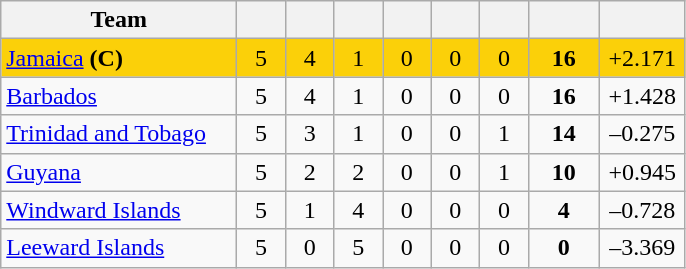<table class="wikitable" style="text-align:center">
<tr>
<th width="150">Team</th>
<th width="25"></th>
<th width="25"></th>
<th width="25"></th>
<th width="25"></th>
<th width="25"></th>
<th width="25"></th>
<th width="40"></th>
<th width="50"></th>
</tr>
<tr style="background:#fbd009">
<td style="text-align:left"><a href='#'>Jamaica</a> <strong>(C)</strong></td>
<td>5</td>
<td>4</td>
<td>1</td>
<td>0</td>
<td>0</td>
<td>0</td>
<td><strong>16</strong></td>
<td>+2.171</td>
</tr>
<tr>
<td style="text-align:left"><a href='#'>Barbados</a></td>
<td>5</td>
<td>4</td>
<td>1</td>
<td>0</td>
<td>0</td>
<td>0</td>
<td><strong>16</strong></td>
<td>+1.428</td>
</tr>
<tr>
<td style="text-align:left"><a href='#'>Trinidad and Tobago</a></td>
<td>5</td>
<td>3</td>
<td>1</td>
<td>0</td>
<td>0</td>
<td>1</td>
<td><strong>14</strong></td>
<td>–0.275</td>
</tr>
<tr>
<td style="text-align:left"><a href='#'>Guyana</a></td>
<td>5</td>
<td>2</td>
<td>2</td>
<td>0</td>
<td>0</td>
<td>1</td>
<td><strong>10</strong></td>
<td>+0.945</td>
</tr>
<tr>
<td style="text-align:left"><a href='#'>Windward Islands</a></td>
<td>5</td>
<td>1</td>
<td>4</td>
<td>0</td>
<td>0</td>
<td>0</td>
<td><strong>4</strong></td>
<td>–0.728</td>
</tr>
<tr>
<td style="text-align:left"><a href='#'>Leeward Islands</a></td>
<td>5</td>
<td>0</td>
<td>5</td>
<td>0</td>
<td>0</td>
<td>0</td>
<td><strong>0</strong></td>
<td>–3.369</td>
</tr>
</table>
